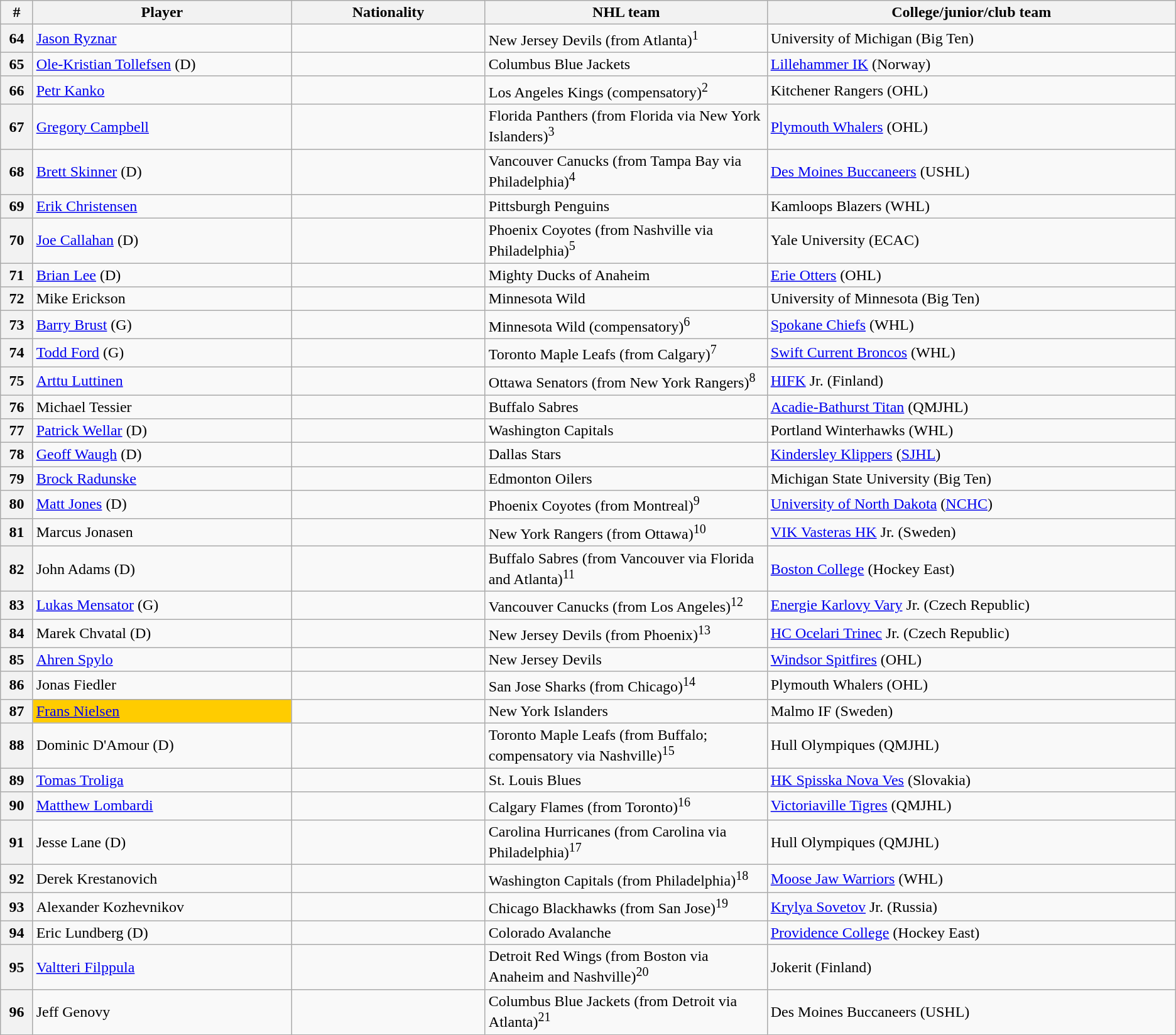<table class="wikitable">
<tr>
<th bgcolor="#DDDDFF" width="2.75%">#</th>
<th bgcolor="#DDDDFF" width="22.0%">Player</th>
<th bgcolor="#DDDDFF" width="16.5%">Nationality</th>
<th bgcolor="#DDDDFF" width="24.0%">NHL team</th>
<th bgcolor="#DDDDFF" width="100.0%">College/junior/club team</th>
</tr>
<tr>
<th>64</th>
<td><a href='#'>Jason Ryznar</a></td>
<td></td>
<td>New Jersey Devils (from Atlanta)<sup>1</sup></td>
<td>University of Michigan (Big Ten)</td>
</tr>
<tr>
<th>65</th>
<td><a href='#'>Ole-Kristian Tollefsen</a> (D)</td>
<td></td>
<td>Columbus Blue Jackets</td>
<td><a href='#'>Lillehammer IK</a> (Norway)</td>
</tr>
<tr>
<th>66</th>
<td><a href='#'>Petr Kanko</a></td>
<td></td>
<td>Los Angeles Kings (compensatory)<sup>2</sup></td>
<td>Kitchener Rangers (OHL)</td>
</tr>
<tr>
<th>67</th>
<td><a href='#'>Gregory Campbell</a></td>
<td></td>
<td>Florida Panthers (from Florida via New York Islanders)<sup>3</sup></td>
<td><a href='#'>Plymouth Whalers</a> (OHL)</td>
</tr>
<tr>
<th>68</th>
<td><a href='#'>Brett Skinner</a> (D)</td>
<td></td>
<td>Vancouver Canucks (from Tampa Bay via Philadelphia)<sup>4</sup></td>
<td><a href='#'>Des Moines Buccaneers</a> (USHL)</td>
</tr>
<tr>
<th>69</th>
<td><a href='#'>Erik Christensen</a></td>
<td></td>
<td>Pittsburgh Penguins</td>
<td>Kamloops Blazers (WHL)</td>
</tr>
<tr>
<th>70</th>
<td><a href='#'>Joe Callahan</a> (D)</td>
<td></td>
<td>Phoenix Coyotes (from Nashville via Philadelphia)<sup>5</sup></td>
<td>Yale University (ECAC)</td>
</tr>
<tr>
<th>71</th>
<td><a href='#'>Brian Lee</a> (D)</td>
<td></td>
<td>Mighty Ducks of Anaheim</td>
<td><a href='#'>Erie Otters</a> (OHL)</td>
</tr>
<tr>
<th>72</th>
<td>Mike Erickson</td>
<td></td>
<td>Minnesota Wild</td>
<td>University of Minnesota (Big Ten)</td>
</tr>
<tr>
<th>73</th>
<td><a href='#'>Barry Brust</a> (G)</td>
<td></td>
<td>Minnesota Wild (compensatory)<sup>6</sup></td>
<td><a href='#'>Spokane Chiefs</a> (WHL)</td>
</tr>
<tr>
<th>74</th>
<td><a href='#'>Todd Ford</a> (G)</td>
<td></td>
<td>Toronto Maple Leafs (from Calgary)<sup>7</sup></td>
<td><a href='#'>Swift Current Broncos</a> (WHL)</td>
</tr>
<tr>
<th>75</th>
<td><a href='#'>Arttu Luttinen</a></td>
<td></td>
<td>Ottawa Senators (from New York Rangers)<sup>8</sup></td>
<td><a href='#'>HIFK</a> Jr. (Finland)</td>
</tr>
<tr>
<th>76</th>
<td>Michael Tessier</td>
<td></td>
<td>Buffalo Sabres</td>
<td><a href='#'>Acadie-Bathurst Titan</a> (QMJHL)</td>
</tr>
<tr>
<th>77</th>
<td><a href='#'>Patrick Wellar</a> (D)</td>
<td></td>
<td>Washington Capitals</td>
<td>Portland Winterhawks (WHL)</td>
</tr>
<tr>
<th>78</th>
<td><a href='#'>Geoff Waugh</a> (D)</td>
<td></td>
<td>Dallas Stars</td>
<td><a href='#'>Kindersley Klippers</a> (<a href='#'>SJHL</a>)</td>
</tr>
<tr>
<th>79</th>
<td><a href='#'>Brock Radunske</a></td>
<td></td>
<td>Edmonton Oilers</td>
<td>Michigan State University (Big Ten)</td>
</tr>
<tr>
<th>80</th>
<td><a href='#'>Matt Jones</a> (D)</td>
<td></td>
<td>Phoenix Coyotes (from Montreal)<sup>9</sup></td>
<td><a href='#'>University of North Dakota</a> (<a href='#'>NCHC</a>)</td>
</tr>
<tr>
<th>81</th>
<td>Marcus Jonasen</td>
<td></td>
<td>New York Rangers (from Ottawa)<sup>10</sup></td>
<td><a href='#'>VIK Vasteras HK</a> Jr. (Sweden)</td>
</tr>
<tr>
<th>82</th>
<td>John Adams (D)</td>
<td></td>
<td>Buffalo Sabres (from Vancouver via Florida and Atlanta)<sup>11</sup></td>
<td><a href='#'>Boston College</a> (Hockey East)</td>
</tr>
<tr>
<th>83</th>
<td><a href='#'>Lukas Mensator</a> (G)</td>
<td></td>
<td>Vancouver Canucks (from Los Angeles)<sup>12</sup></td>
<td><a href='#'>Energie Karlovy Vary</a> Jr. (Czech Republic)</td>
</tr>
<tr>
<th>84</th>
<td>Marek Chvatal (D)</td>
<td></td>
<td>New Jersey Devils (from Phoenix)<sup>13</sup></td>
<td><a href='#'>HC Ocelari Trinec</a> Jr. (Czech Republic)</td>
</tr>
<tr>
<th>85</th>
<td><a href='#'>Ahren Spylo</a></td>
<td></td>
<td>New Jersey Devils</td>
<td><a href='#'>Windsor Spitfires</a> (OHL)</td>
</tr>
<tr>
<th>86</th>
<td>Jonas Fiedler</td>
<td></td>
<td>San Jose Sharks (from Chicago)<sup>14</sup></td>
<td>Plymouth Whalers (OHL)</td>
</tr>
<tr>
<th>87</th>
<td bgcolor="#FFCC00"><a href='#'>Frans Nielsen</a></td>
<td></td>
<td>New York Islanders</td>
<td>Malmo IF (Sweden)</td>
</tr>
<tr>
<th>88</th>
<td>Dominic D'Amour (D)</td>
<td></td>
<td>Toronto Maple Leafs (from Buffalo; compensatory via Nashville)<sup>15</sup></td>
<td>Hull Olympiques (QMJHL)</td>
</tr>
<tr>
<th>89</th>
<td><a href='#'>Tomas Troliga</a></td>
<td></td>
<td>St. Louis Blues</td>
<td><a href='#'>HK Spisska Nova Ves</a> (Slovakia)</td>
</tr>
<tr>
<th>90</th>
<td><a href='#'>Matthew Lombardi</a></td>
<td></td>
<td>Calgary Flames (from Toronto)<sup>16</sup></td>
<td><a href='#'>Victoriaville Tigres</a> (QMJHL)</td>
</tr>
<tr>
<th>91</th>
<td>Jesse Lane (D)</td>
<td></td>
<td>Carolina Hurricanes (from Carolina via Philadelphia)<sup>17</sup></td>
<td>Hull Olympiques (QMJHL)</td>
</tr>
<tr>
<th>92</th>
<td>Derek Krestanovich</td>
<td></td>
<td>Washington Capitals (from Philadelphia)<sup>18</sup></td>
<td><a href='#'>Moose Jaw Warriors</a> (WHL)</td>
</tr>
<tr>
<th>93</th>
<td>Alexander Kozhevnikov</td>
<td></td>
<td>Chicago Blackhawks (from San Jose)<sup>19</sup></td>
<td><a href='#'>Krylya Sovetov</a> Jr. (Russia)</td>
</tr>
<tr>
<th>94</th>
<td>Eric Lundberg (D)</td>
<td></td>
<td>Colorado Avalanche</td>
<td><a href='#'>Providence College</a> (Hockey East)</td>
</tr>
<tr>
<th>95</th>
<td><a href='#'>Valtteri Filppula</a></td>
<td></td>
<td>Detroit Red Wings (from Boston via Anaheim and Nashville)<sup>20</sup></td>
<td>Jokerit (Finland)</td>
</tr>
<tr>
<th>96</th>
<td>Jeff Genovy</td>
<td></td>
<td>Columbus Blue Jackets (from Detroit via Atlanta)<sup>21</sup></td>
<td>Des Moines Buccaneers (USHL)</td>
</tr>
</table>
